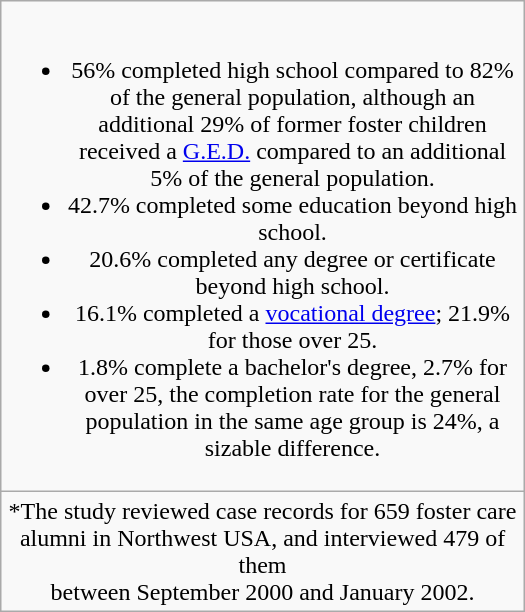<table class="wikitable" style="text-align:center; margin-left:1em; float:right; width:350px;">
<tr>
<td><div><br><ul><li>56% completed high school compared to 82% of the general population, although an additional 29% of former foster children received a <a href='#'>G.E.D.</a> compared to an additional 5% of the general population.</li><li>42.7% completed some education beyond high school.</li><li>20.6% completed any degree or certificate beyond high school.</li><li>16.1% completed a <a href='#'>vocational degree</a>; 21.9% for those over 25.</li><li>1.8% complete a bachelor's degree, 2.7% for over 25, the completion rate for the general population in the same age group is 24%, a sizable difference.</div></li></ul></td>
</tr>
<tr>
<td><div>*The study reviewed case records for 659 foster care alumni in Northwest USA, and interviewed 479 of them<br>between September 2000 and January 2002.</div></td>
</tr>
</table>
